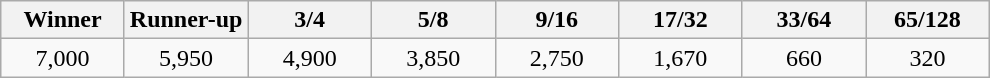<table class="wikitable">
<tr>
<th width=75>Winner</th>
<th width=75>Runner-up</th>
<th width=75>3/4</th>
<th width=75>5/8</th>
<th width=75>9/16</th>
<th width=75>17/32</th>
<th width=75>33/64</th>
<th width=75>65/128</th>
</tr>
<tr>
<td align=center>7,000</td>
<td align=center>5,950</td>
<td align=center>4,900</td>
<td align=center>3,850</td>
<td align=center>2,750</td>
<td align=center>1,670</td>
<td align=center>660</td>
<td align=center>320</td>
</tr>
</table>
